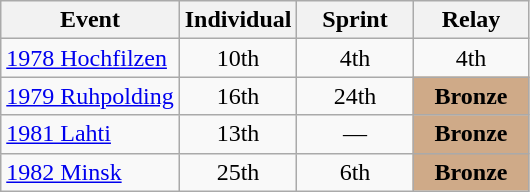<table class="wikitable" style="text-align: center;">
<tr ">
<th>Event</th>
<th style="width:70px;">Individual</th>
<th style="width:70px;">Sprint</th>
<th style="width:70px;">Relay</th>
</tr>
<tr>
<td align=left> <a href='#'>1978 Hochfilzen</a></td>
<td>10th</td>
<td>4th</td>
<td>4th</td>
</tr>
<tr>
<td align=left> <a href='#'>1979 Ruhpolding</a></td>
<td>16th</td>
<td>24th</td>
<td style="background:#cfaa88;"><strong>Bronze</strong></td>
</tr>
<tr>
<td align=left> <a href='#'>1981 Lahti</a></td>
<td>13th</td>
<td>—</td>
<td style="background:#cfaa88;"><strong>Bronze</strong></td>
</tr>
<tr>
<td align=left> <a href='#'>1982 Minsk</a></td>
<td>25th</td>
<td>6th</td>
<td style="background:#cfaa88;"><strong>Bronze</strong></td>
</tr>
</table>
